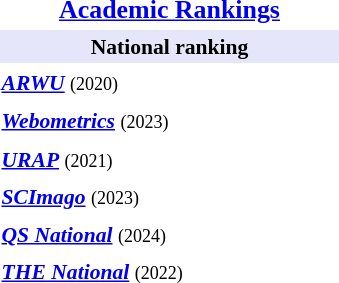<table class="toccolours" style="float:right; margin-left:1em; font-size:90%; line-height:1.4em; width:230px;">
<tr>
<th colspan="2" style="font-size:120%; font-weight:bold;"><a href='#'>Academic Rankings</a></th>
</tr>
<tr>
<th colspan="2" style="font-size:100%; font-weight:bold; background:#E6E6FA">National ranking</th>
</tr>
<tr>
<td><strong><em><a href='#'>ARWU</a></em></strong> <small>(2020)</small></td>
<td></td>
</tr>
<tr>
<td><strong><em><a href='#'>Webometrics</a></em></strong> <small>(2023)</small></td>
<td></td>
</tr>
<tr>
<td><strong><em><a href='#'>URAP</a></em></strong> <small>(2021)</small></td>
<td></td>
</tr>
<tr>
<td><strong><em><a href='#'>SCImago</a></em></strong> <small>(2023)</small></td>
<td></td>
</tr>
<tr>
<td><strong><em><a href='#'>QS National</a></em></strong> <small>(2024)</small></td>
<td></td>
</tr>
<tr>
<td><strong><em><a href='#'>THE National</a></em></strong> <small>(2022)</small></td>
<td></td>
</tr>
</table>
